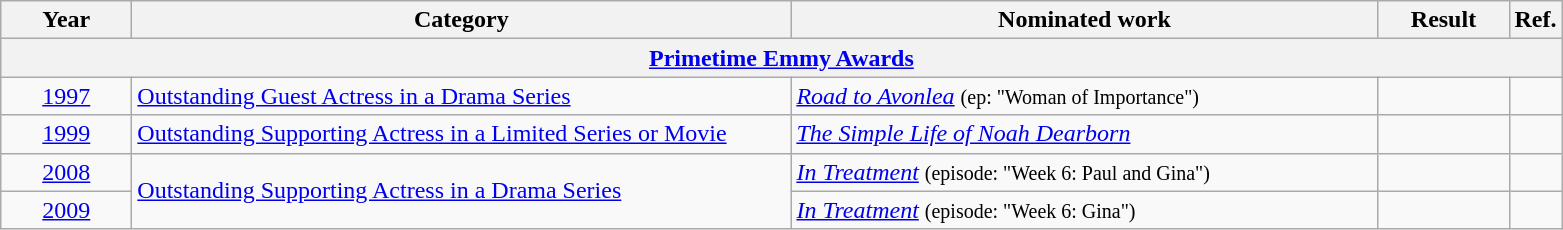<table class=wikitable>
<tr>
<th scope="col" style="width:5em;">Year</th>
<th scope="col" style="width:27em;">Category</th>
<th scope="col" style="width:24em;">Nominated work</th>
<th scope="col" style="width:5em;">Result</th>
<th>Ref.</th>
</tr>
<tr>
<th colspan=5><a href='#'>Primetime Emmy Awards</a></th>
</tr>
<tr>
<td style="text-align:center;"><a href='#'>1997</a></td>
<td><a href='#'>Outstanding Guest Actress in a Drama Series</a></td>
<td><em><a href='#'>Road to Avonlea</a></em> <small> (ep: "Woman of Importance") </small></td>
<td></td>
<td style="text-align:center;"></td>
</tr>
<tr>
<td style="text-align:center;"><a href='#'>1999</a></td>
<td><a href='#'>Outstanding Supporting Actress in a Limited Series or Movie</a></td>
<td><em><a href='#'>The Simple Life of Noah Dearborn</a></em></td>
<td></td>
<td style="text-align:center;"></td>
</tr>
<tr>
<td style="text-align:center;"><a href='#'>2008</a></td>
<td rowspan="2"><a href='#'>Outstanding Supporting Actress in a Drama Series</a></td>
<td><em><a href='#'>In Treatment</a></em> <small> (episode: "Week 6: Paul and Gina") </small></td>
<td></td>
<td style="text-align:center;"></td>
</tr>
<tr>
<td style="text-align:center;"><a href='#'>2009</a></td>
<td><em><a href='#'>In Treatment</a></em> <small> (episode: "Week 6: Gina") </small></td>
<td></td>
<td style="text-align:center;"></td>
</tr>
</table>
